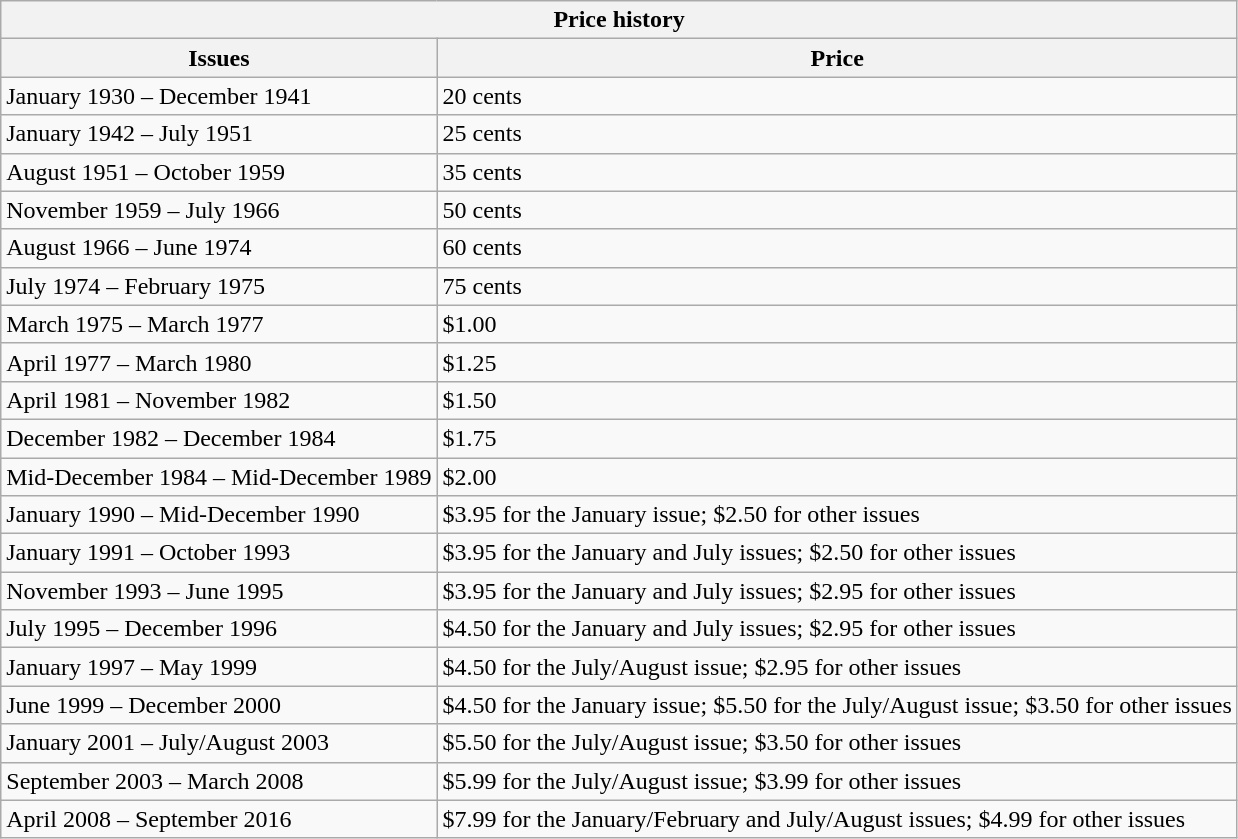<table class="wikitable collapsible collapsed">
<tr>
<th colspan="2">Price history</th>
</tr>
<tr>
<th>Issues</th>
<th>Price</th>
</tr>
<tr>
<td>January 1930 – December 1941</td>
<td>20 cents</td>
</tr>
<tr>
<td>January 1942 – July 1951</td>
<td>25 cents</td>
</tr>
<tr>
<td>August 1951 – October 1959</td>
<td>35 cents</td>
</tr>
<tr>
<td>November 1959 – July 1966</td>
<td>50 cents</td>
</tr>
<tr>
<td>August 1966 – June 1974</td>
<td>60 cents</td>
</tr>
<tr>
<td>July 1974 – February 1975</td>
<td>75 cents</td>
</tr>
<tr>
<td>March 1975 – March 1977</td>
<td>$1.00</td>
</tr>
<tr>
<td>April 1977 – March 1980</td>
<td>$1.25</td>
</tr>
<tr>
<td>April 1981 – November 1982</td>
<td>$1.50</td>
</tr>
<tr>
<td>December 1982 – December 1984</td>
<td>$1.75</td>
</tr>
<tr>
<td>Mid-December 1984 – Mid-December 1989</td>
<td>$2.00</td>
</tr>
<tr>
<td>January 1990 – Mid-December 1990</td>
<td>$3.95 for the January issue; $2.50 for other issues</td>
</tr>
<tr>
<td>January 1991 – October 1993</td>
<td>$3.95 for the January and July issues; $2.50 for other issues</td>
</tr>
<tr>
<td>November 1993 – June 1995</td>
<td>$3.95 for the January and July issues; $2.95 for other issues</td>
</tr>
<tr>
<td>July 1995 – December 1996</td>
<td>$4.50 for the January and July issues; $2.95 for other issues</td>
</tr>
<tr>
<td>January 1997 – May 1999</td>
<td>$4.50 for the July/August issue; $2.95 for other issues</td>
</tr>
<tr>
<td>June 1999 – December 2000</td>
<td>$4.50 for the January issue; $5.50 for the July/August issue; $3.50 for other issues</td>
</tr>
<tr>
<td>January 2001 – July/August 2003</td>
<td>$5.50 for the July/August issue; $3.50 for other issues</td>
</tr>
<tr>
<td>September 2003 – March 2008</td>
<td>$5.99 for the July/August issue; $3.99 for other issues</td>
</tr>
<tr>
<td>April 2008 – September 2016</td>
<td>$7.99 for the January/February and July/August issues; $4.99 for other issues</td>
</tr>
</table>
